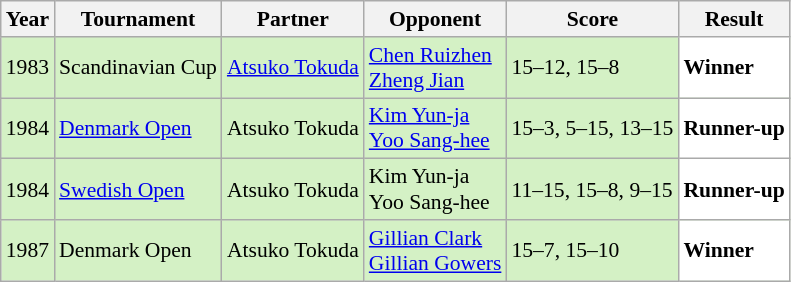<table class="sortable wikitable" style="font-size: 90%;">
<tr>
<th>Year</th>
<th>Tournament</th>
<th>Partner</th>
<th>Opponent</th>
<th>Score</th>
<th>Result</th>
</tr>
<tr style="background:#D4F1C5">
<td align="center">1983</td>
<td align="left">Scandinavian Cup</td>
<td align="left"> <a href='#'>Atsuko Tokuda</a></td>
<td align="left"> <a href='#'>Chen Ruizhen</a><br> <a href='#'>Zheng Jian</a></td>
<td align="left">15–12, 15–8</td>
<td style="text-align:left; background:white"> <strong>Winner</strong></td>
</tr>
<tr style="background:#D4F1C5">
<td align="center">1984</td>
<td align="left"><a href='#'>Denmark Open</a></td>
<td align="left"> Atsuko Tokuda</td>
<td align="left"> <a href='#'>Kim Yun-ja</a> <br>  <a href='#'>Yoo Sang-hee</a></td>
<td align="left">15–3, 5–15, 13–15</td>
<td style="text-align:left; background:white"> <strong>Runner-up</strong></td>
</tr>
<tr style="background:#D4F1C5">
<td align="center">1984</td>
<td align="left"><a href='#'>Swedish Open</a></td>
<td align="left"> Atsuko Tokuda</td>
<td align="left"> Kim Yun-ja <br>  Yoo Sang-hee</td>
<td align="left">11–15, 15–8, 9–15</td>
<td style="text-align:left; background:white"> <strong>Runner-up</strong></td>
</tr>
<tr style="background:#D4F1C5">
<td align="center">1987</td>
<td align="left">Denmark Open</td>
<td align="left"> Atsuko Tokuda</td>
<td align="left"> <a href='#'>Gillian Clark</a> <br>  <a href='#'>Gillian Gowers</a></td>
<td align="left">15–7, 15–10</td>
<td style="text-align:left; background: white"> <strong>Winner</strong></td>
</tr>
</table>
